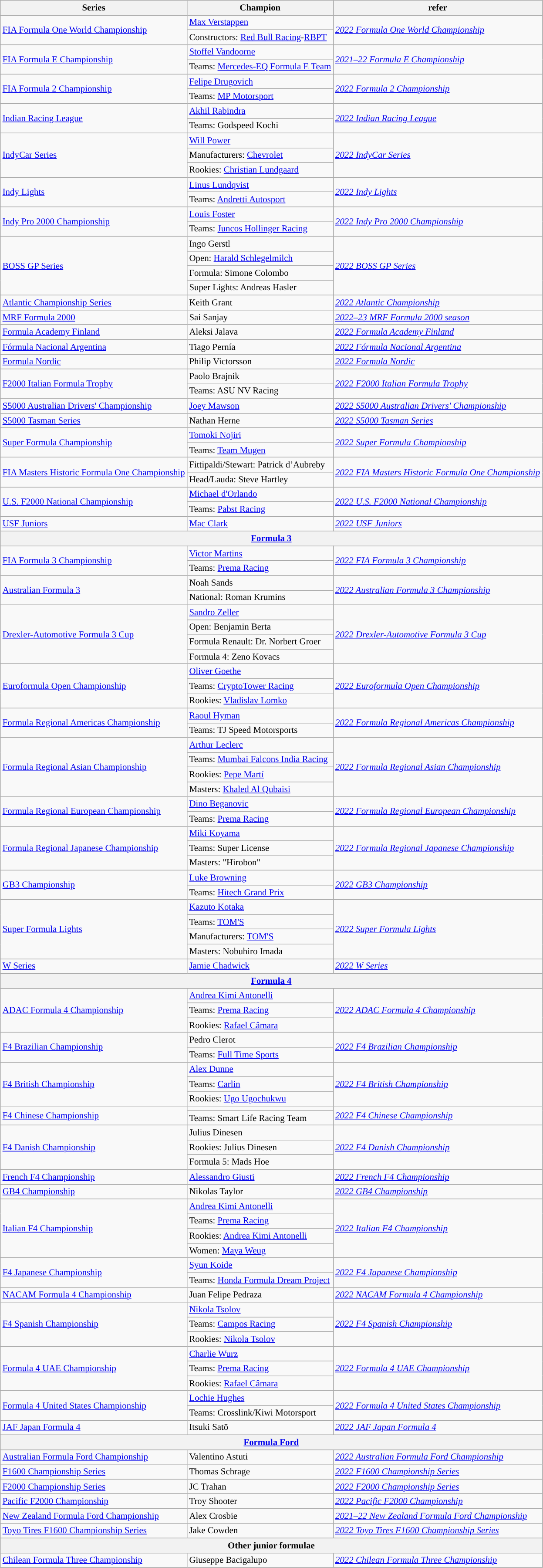<table class="wikitable" style="font-size:87%;">
<tr font-weight:bold">
<th>Series</th>
<th>Champion</th>
<th>refer</th>
</tr>
<tr>
<td rowspan="2"><a href='#'>FIA Formula One World Championship</a></td>
<td> <a href='#'>Max Verstappen</a></td>
<td rowspan="2"><em><a href='#'>2022 Formula One World Championship</a></em></td>
</tr>
<tr>
<td>Constructors:  <a href='#'>Red Bull Racing</a>-<a href='#'>RBPT</a></td>
</tr>
<tr>
<td rowspan="2"><a href='#'>FIA Formula E Championship</a></td>
<td> <a href='#'>Stoffel Vandoorne</a></td>
<td rowspan="2"><em><a href='#'>2021–22 Formula E Championship</a></em></td>
</tr>
<tr>
<td>Teams:  <a href='#'>Mercedes-EQ Formula E Team</a></td>
</tr>
<tr>
<td rowspan="2"><a href='#'>FIA Formula 2 Championship</a></td>
<td> <a href='#'>Felipe Drugovich</a></td>
<td rowspan="2"><em><a href='#'>2022 Formula 2 Championship</a></em></td>
</tr>
<tr>
<td>Teams:  <a href='#'>MP Motorsport</a></td>
</tr>
<tr>
<td rowspan="2"><a href='#'>Indian Racing League</a></td>
<td> <a href='#'>Akhil Rabindra</a></td>
<td rowspan="2"><em><a href='#'>2022 Indian Racing League</a></em></td>
</tr>
<tr>
<td>Teams:  Godspeed Kochi</td>
</tr>
<tr>
<td rowspan="3"><a href='#'>IndyCar Series</a></td>
<td> <a href='#'>Will Power</a></td>
<td rowspan="3"><em><a href='#'>2022 IndyCar Series</a></em></td>
</tr>
<tr>
<td>Manufacturers:  <a href='#'>Chevrolet</a></td>
</tr>
<tr>
<td>Rookies:  <a href='#'>Christian Lundgaard</a></td>
</tr>
<tr>
<td rowspan="2"><a href='#'>Indy Lights</a></td>
<td> <a href='#'>Linus Lundqvist</a></td>
<td rowspan="2"><em><a href='#'>2022 Indy Lights</a></em></td>
</tr>
<tr>
<td>Teams:  <a href='#'>Andretti Autosport</a></td>
</tr>
<tr>
<td rowspan="2"><a href='#'>Indy Pro 2000 Championship</a></td>
<td> <a href='#'>Louis Foster</a></td>
<td rowspan="2"><em><a href='#'>2022 Indy Pro 2000 Championship</a></em></td>
</tr>
<tr>
<td>Teams:  <a href='#'>Juncos Hollinger Racing</a></td>
</tr>
<tr>
<td rowspan=4><a href='#'>BOSS GP Series</a></td>
<td> Ingo Gerstl</td>
<td rowspan=4><em><a href='#'>2022 BOSS GP Series</a></em></td>
</tr>
<tr>
<td>Open:  <a href='#'>Harald Schlegelmilch</a></td>
</tr>
<tr>
<td>Formula:  Simone Colombo</td>
</tr>
<tr>
<td>Super Lights:  Andreas Hasler</td>
</tr>
<tr>
<td><a href='#'>Atlantic Championship Series</a></td>
<td> Keith Grant</td>
<td><em><a href='#'>2022 Atlantic Championship</a></em></td>
</tr>
<tr>
<td><a href='#'>MRF Formula 2000</a></td>
<td> Sai Sanjay</td>
<td><em><a href='#'>2022–23 MRF Formula 2000 season</a></em></td>
</tr>
<tr>
<td><a href='#'>Formula Academy Finland</a></td>
<td> Aleksi Jalava</td>
<td><em><a href='#'>2022 Formula Academy Finland</a></em></td>
</tr>
<tr>
<td><a href='#'>Fórmula Nacional Argentina</a></td>
<td> Tiago Pernía</td>
<td><em><a href='#'>2022 Fórmula Nacional Argentina</a></em></td>
</tr>
<tr>
<td><a href='#'>Formula Nordic</a></td>
<td> Philip Victorsson</td>
<td><em><a href='#'>2022 Formula Nordic</a></em></td>
</tr>
<tr>
<td rowspan=2><a href='#'>F2000 Italian Formula Trophy</a></td>
<td> Paolo Brajnik</td>
<td rowspan=2><em><a href='#'>2022 F2000 Italian Formula Trophy</a></em></td>
</tr>
<tr>
<td>Teams:  ASU NV Racing</td>
</tr>
<tr>
<td><a href='#'>S5000 Australian Drivers' Championship</a></td>
<td> <a href='#'>Joey Mawson</a></td>
<td><em><a href='#'>2022 S5000 Australian Drivers' Championship</a></em></td>
</tr>
<tr>
<td><a href='#'>S5000 Tasman Series</a></td>
<td> Nathan Herne</td>
<td><em><a href='#'>2022 S5000 Tasman Series</a></em></td>
</tr>
<tr>
<td rowspan="2"><a href='#'>Super Formula Championship</a></td>
<td> <a href='#'>Tomoki Nojiri</a></td>
<td rowspan="2"><em><a href='#'>2022 Super Formula Championship</a></em></td>
</tr>
<tr>
<td>Teams:  <a href='#'>Team Mugen</a></td>
</tr>
<tr>
<td rowspan=2><a href='#'>FIA Masters Historic Formula One Championship</a></td>
<td>Fittipaldi/Stewart:  Patrick d’Aubreby</td>
<td rowspan=2><em><a href='#'>2022 FIA Masters Historic Formula One Championship</a></em></td>
</tr>
<tr>
<td>Head/Lauda:  Steve Hartley</td>
</tr>
<tr>
<td rowspan="2"><a href='#'>U.S. F2000 National Championship</a></td>
<td> <a href='#'>Michael d'Orlando</a></td>
<td rowspan="2"><em><a href='#'>2022 U.S. F2000 National Championship</a></em></td>
</tr>
<tr>
<td>Teams:  <a href='#'>Pabst Racing</a></td>
</tr>
<tr>
<td><a href='#'>USF Juniors</a></td>
<td> <a href='#'>Mac Clark</a></td>
<td><em><a href='#'>2022 USF Juniors</a></em></td>
</tr>
<tr>
<th colspan=3><a href='#'>Formula 3</a></th>
</tr>
<tr>
<td rowspan="2"><a href='#'>FIA Formula 3 Championship</a></td>
<td> <a href='#'>Victor Martins</a></td>
<td rowspan="2"><em><a href='#'>2022 FIA Formula 3 Championship</a></em></td>
</tr>
<tr>
<td>Teams:  <a href='#'>Prema Racing</a></td>
</tr>
<tr>
<td rowspan="2"><a href='#'>Australian Formula 3</a></td>
<td> Noah Sands</td>
<td rowspan="2"><em><a href='#'>2022 Australian Formula 3 Championship</a></em></td>
</tr>
<tr>
<td>National:  Roman Krumins</td>
</tr>
<tr>
<td rowspan="4"><a href='#'>Drexler-Automotive Formula 3 Cup</a></td>
<td> <a href='#'>Sandro Zeller</a></td>
<td rowspan="4"><em><a href='#'>2022 Drexler-Automotive Formula 3 Cup</a></em></td>
</tr>
<tr>
<td>Open:  Benjamin Berta</td>
</tr>
<tr>
<td>Formula Renault:  Dr. Norbert Groer</td>
</tr>
<tr>
<td>Formula 4:  Zeno Kovacs</td>
</tr>
<tr>
<td rowspan="3"><a href='#'>Euroformula Open Championship</a></td>
<td> <a href='#'>Oliver Goethe</a></td>
<td rowspan="3"><em><a href='#'>2022 Euroformula Open Championship</a></em></td>
</tr>
<tr>
<td>Teams:  <a href='#'>CryptoTower Racing</a></td>
</tr>
<tr>
<td>Rookies:  <a href='#'>Vladislav Lomko</a></td>
</tr>
<tr>
<td rowspan="2"><a href='#'>Formula Regional Americas Championship</a></td>
<td> <a href='#'>Raoul Hyman</a></td>
<td rowspan="2"><em><a href='#'>2022 Formula Regional Americas Championship</a></em></td>
</tr>
<tr>
<td>Teams:   TJ Speed Motorsports</td>
</tr>
<tr>
<td rowspan="4"><a href='#'>Formula Regional Asian Championship</a></td>
<td> <a href='#'>Arthur Leclerc</a></td>
<td rowspan="4"><em><a href='#'>2022 Formula Regional Asian Championship</a></em></td>
</tr>
<tr>
<td>Teams:  <a href='#'>Mumbai Falcons India Racing</a></td>
</tr>
<tr>
<td>Rookies:  <a href='#'>Pepe Martí</a></td>
</tr>
<tr>
<td>Masters:  <a href='#'>Khaled Al Qubaisi</a></td>
</tr>
<tr>
<td rowspan="2"><a href='#'>Formula Regional European Championship</a></td>
<td> <a href='#'>Dino Beganovic</a></td>
<td rowspan="2"><em><a href='#'>2022 Formula Regional European Championship</a></em></td>
</tr>
<tr>
<td>Teams:  <a href='#'>Prema Racing</a></td>
</tr>
<tr>
<td rowspan="3"><a href='#'>Formula Regional Japanese Championship</a></td>
<td> <a href='#'>Miki Koyama</a></td>
<td rowspan="3"><em><a href='#'>2022 Formula Regional Japanese Championship</a></em></td>
</tr>
<tr>
<td>Teams:  Super License</td>
</tr>
<tr>
<td>Masters:  "Hirobon"</td>
</tr>
<tr>
<td rowspan="2"><a href='#'>GB3 Championship</a></td>
<td> <a href='#'>Luke Browning</a></td>
<td rowspan="2"><em><a href='#'>2022 GB3 Championship</a></em></td>
</tr>
<tr>
<td>Teams:  <a href='#'>Hitech Grand Prix</a></td>
</tr>
<tr>
<td rowspan="4"><a href='#'>Super Formula Lights</a></td>
<td> <a href='#'>Kazuto Kotaka</a></td>
<td rowspan="4"><em><a href='#'>2022 Super Formula Lights</a></em></td>
</tr>
<tr>
<td>Teams:  <a href='#'>TOM'S</a></td>
</tr>
<tr>
<td>Manufacturers:  <a href='#'>TOM'S</a></td>
</tr>
<tr>
<td>Masters:  Nobuhiro Imada</td>
</tr>
<tr>
<td><a href='#'>W Series</a></td>
<td> <a href='#'>Jamie Chadwick</a></td>
<td><em><a href='#'>2022 W Series</a></em></td>
</tr>
<tr>
<th colspan=3><a href='#'>Formula 4</a></th>
</tr>
<tr>
<td rowspan="3"><a href='#'>ADAC Formula 4 Championship</a></td>
<td> <a href='#'>Andrea Kimi Antonelli</a></td>
<td rowspan="3"><em><a href='#'>2022 ADAC Formula 4 Championship</a></em></td>
</tr>
<tr>
<td>Teams:  <a href='#'>Prema Racing</a></td>
</tr>
<tr>
<td>Rookies:  <a href='#'>Rafael Câmara</a></td>
</tr>
<tr>
<td rowspan="2"><a href='#'>F4 Brazilian Championship</a></td>
<td> Pedro Clerot</td>
<td rowspan="2"><em><a href='#'>2022 F4 Brazilian Championship</a></em></td>
</tr>
<tr>
<td>Teams:  <a href='#'>Full Time Sports</a></td>
</tr>
<tr>
<td rowspan="3"><a href='#'>F4 British Championship</a></td>
<td> <a href='#'>Alex Dunne</a></td>
<td rowspan="3"><em><a href='#'>2022 F4 British Championship</a></em></td>
</tr>
<tr>
<td>Teams:  <a href='#'>Carlin</a></td>
</tr>
<tr>
<td>Rookies:  <a href='#'>Ugo Ugochukwu</a></td>
</tr>
<tr>
<td rowspan="2"><a href='#'>F4 Chinese Championship</a></td>
<td> </td>
<td rowspan="2"><em><a href='#'>2022 F4 Chinese Championship</a></em></td>
</tr>
<tr>
<td>Teams:  Smart Life Racing Team</td>
</tr>
<tr>
<td rowspan="3"><a href='#'>F4 Danish Championship</a></td>
<td> Julius Dinesen</td>
<td rowspan="3"><em><a href='#'>2022 F4 Danish Championship</a></em></td>
</tr>
<tr>
<td>Rookies:  Julius Dinesen</td>
</tr>
<tr>
<td>Formula 5:  Mads Hoe</td>
</tr>
<tr>
<td><a href='#'>French F4 Championship</a></td>
<td> <a href='#'>Alessandro Giusti</a></td>
<td><em><a href='#'>2022 French F4 Championship</a></em></td>
</tr>
<tr>
<td><a href='#'>GB4 Championship</a></td>
<td> Nikolas Taylor</td>
<td><em><a href='#'>2022 GB4 Championship</a></em></td>
</tr>
<tr>
<td rowspan="4"><a href='#'>Italian F4 Championship</a></td>
<td> <a href='#'>Andrea Kimi Antonelli</a></td>
<td rowspan="4"><em><a href='#'>2022 Italian F4 Championship</a></em></td>
</tr>
<tr>
<td>Teams:  <a href='#'>Prema Racing</a></td>
</tr>
<tr>
<td>Rookies:  <a href='#'>Andrea Kimi Antonelli</a></td>
</tr>
<tr>
<td>Women:  <a href='#'>Maya Weug</a></td>
</tr>
<tr>
<td rowspan="2"><a href='#'>F4 Japanese Championship</a></td>
<td> <a href='#'>Syun Koide</a></td>
<td rowspan="2"><em><a href='#'>2022 F4 Japanese Championship</a></em></td>
</tr>
<tr>
<td>Teams:  <a href='#'>Honda Formula Dream Project</a></td>
</tr>
<tr>
<td><a href='#'>NACAM Formula 4 Championship</a></td>
<td> Juan Felipe Pedraza</td>
<td><em><a href='#'>2022 NACAM Formula 4 Championship</a></em></td>
</tr>
<tr>
<td rowspan="3"><a href='#'>F4 Spanish Championship</a></td>
<td> <a href='#'>Nikola Tsolov</a></td>
<td rowspan="3"><em><a href='#'>2022 F4 Spanish Championship</a></em></td>
</tr>
<tr>
<td>Teams:  <a href='#'>Campos Racing</a></td>
</tr>
<tr>
<td>Rookies:  <a href='#'>Nikola Tsolov</a></td>
</tr>
<tr>
<td rowspan="3"><a href='#'>Formula 4 UAE Championship</a></td>
<td> <a href='#'>Charlie Wurz</a></td>
<td rowspan="3"><em><a href='#'>2022 Formula 4 UAE Championship</a></em></td>
</tr>
<tr>
<td>Teams:  <a href='#'>Prema Racing</a></td>
</tr>
<tr>
<td>Rookies:  <a href='#'>Rafael Câmara</a></td>
</tr>
<tr>
<td rowspan="2"><a href='#'>Formula 4 United States Championship</a></td>
<td> <a href='#'>Lochie Hughes</a></td>
<td rowspan="2"><em><a href='#'>2022 Formula 4 United States Championship</a></em></td>
</tr>
<tr>
<td>Teams:  Crosslink/Kiwi Motorsport</td>
</tr>
<tr>
<td><a href='#'>JAF Japan Formula 4</a></td>
<td> Itsuki Satō</td>
<td><em><a href='#'>2022 JAF Japan Formula 4</a></em></td>
</tr>
<tr>
<th colspan=3><a href='#'>Formula Ford</a></th>
</tr>
<tr>
<td><a href='#'>Australian Formula Ford Championship</a></td>
<td> Valentino Astuti</td>
<td><em><a href='#'>2022 Australian Formula Ford Championship</a></em></td>
</tr>
<tr>
<td><a href='#'>F1600 Championship Series</a></td>
<td> Thomas Schrage</td>
<td><em><a href='#'>2022 F1600 Championship Series</a></em></td>
</tr>
<tr>
<td><a href='#'>F2000 Championship Series</a></td>
<td> JC Trahan</td>
<td><em><a href='#'>2022 F2000 Championship Series</a></em></td>
</tr>
<tr>
<td><a href='#'>Pacific F2000 Championship</a></td>
<td> Troy Shooter</td>
<td><em><a href='#'>2022 Pacific F2000 Championship</a></em></td>
</tr>
<tr>
<td><a href='#'>New Zealand Formula Ford Championship</a></td>
<td> Alex Crosbie</td>
<td><em><a href='#'>2021–22 New Zealand Formula Ford Championship</a></em></td>
</tr>
<tr>
<td><a href='#'>Toyo Tires F1600 Championship Series</a></td>
<td> Jake Cowden</td>
<td><em><a href='#'>2022 Toyo Tires F1600 Championship Series</a></em></td>
</tr>
<tr>
<th colspan=3>Other junior formulae</th>
</tr>
<tr>
<td><a href='#'>Chilean Formula Three Championship</a></td>
<td> Giuseppe Bacigalupo</td>
<td><em><a href='#'>2022 Chilean Formula Three Championship</a></em></td>
</tr>
</table>
